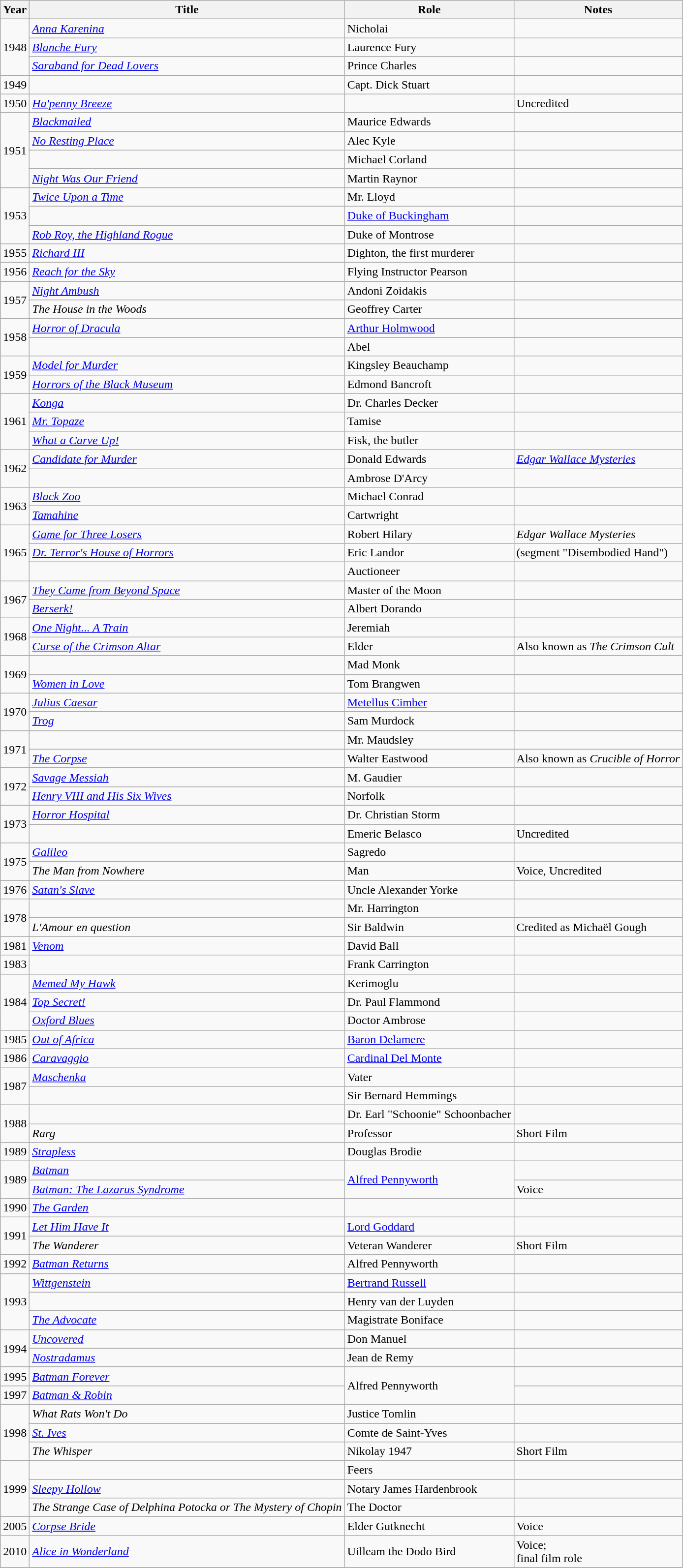<table class="wikitable sortable">
<tr>
<th>Year</th>
<th>Title</th>
<th>Role</th>
<th>Notes</th>
</tr>
<tr>
<td rowspan="3">1948</td>
<td><em><a href='#'>Anna Karenina</a></em></td>
<td>Nicholai</td>
<td></td>
</tr>
<tr>
<td><em><a href='#'>Blanche Fury</a></em></td>
<td>Laurence Fury</td>
<td></td>
</tr>
<tr>
<td><em><a href='#'>Saraband for Dead Lovers</a></em></td>
<td>Prince Charles</td>
<td></td>
</tr>
<tr>
<td>1949</td>
<td><em></em></td>
<td>Capt. Dick Stuart</td>
<td></td>
</tr>
<tr>
<td>1950</td>
<td><em><a href='#'>Ha'penny Breeze</a></em></td>
<td></td>
<td>Uncredited</td>
</tr>
<tr>
<td rowspan="4">1951</td>
<td><em><a href='#'>Blackmailed</a></em></td>
<td>Maurice Edwards</td>
<td></td>
</tr>
<tr>
<td><em><a href='#'>No Resting Place</a></em></td>
<td>Alec Kyle</td>
<td></td>
</tr>
<tr>
<td><em></em></td>
<td>Michael Corland</td>
<td></td>
</tr>
<tr>
<td><em><a href='#'>Night Was Our Friend</a></em></td>
<td>Martin Raynor</td>
<td></td>
</tr>
<tr>
<td rowspan="3">1953</td>
<td><em><a href='#'>Twice Upon a Time</a></em></td>
<td>Mr. Lloyd</td>
<td></td>
</tr>
<tr>
<td><em></em></td>
<td><a href='#'>Duke of Buckingham</a></td>
<td></td>
</tr>
<tr>
<td><em><a href='#'>Rob Roy, the Highland Rogue</a></em></td>
<td>Duke of Montrose</td>
<td></td>
</tr>
<tr>
<td>1955</td>
<td><em><a href='#'>Richard III</a></em></td>
<td>Dighton, the first murderer</td>
<td></td>
</tr>
<tr>
<td>1956</td>
<td><em><a href='#'>Reach for the Sky</a></em></td>
<td>Flying Instructor Pearson</td>
<td></td>
</tr>
<tr>
<td rowspan="2">1957</td>
<td><em><a href='#'>Night Ambush</a></em></td>
<td>Andoni Zoidakis</td>
<td></td>
</tr>
<tr>
<td><em>The House in the Woods</em></td>
<td>Geoffrey Carter</td>
<td></td>
</tr>
<tr>
<td rowspan="2">1958</td>
<td><em><a href='#'>Horror of Dracula</a></em></td>
<td><a href='#'>Arthur Holmwood</a></td>
<td></td>
</tr>
<tr>
<td><em></em></td>
<td>Abel</td>
<td></td>
</tr>
<tr>
<td rowspan="2">1959</td>
<td><em><a href='#'>Model for Murder</a></em></td>
<td>Kingsley Beauchamp</td>
<td></td>
</tr>
<tr>
<td><em><a href='#'>Horrors of the Black Museum</a></em></td>
<td>Edmond Bancroft</td>
<td></td>
</tr>
<tr>
<td rowspan="3">1961</td>
<td><em><a href='#'>Konga</a></em></td>
<td>Dr. Charles Decker</td>
<td></td>
</tr>
<tr>
<td><em><a href='#'>Mr. Topaze</a></em></td>
<td>Tamise</td>
<td></td>
</tr>
<tr>
<td><em><a href='#'>What a Carve Up!</a></em></td>
<td>Fisk, the butler</td>
<td></td>
</tr>
<tr>
<td rowspan="2">1962</td>
<td><em><a href='#'>Candidate for Murder</a></em></td>
<td>Donald Edwards</td>
<td><em><a href='#'>Edgar Wallace Mysteries</a></em></td>
</tr>
<tr>
<td><em></em></td>
<td>Ambrose D'Arcy</td>
<td></td>
</tr>
<tr>
<td rowspan="2">1963</td>
<td><em><a href='#'>Black Zoo</a></em></td>
<td>Michael Conrad</td>
<td></td>
</tr>
<tr>
<td><em><a href='#'>Tamahine</a></em></td>
<td>Cartwright</td>
<td></td>
</tr>
<tr>
<td rowspan="3">1965</td>
<td><em><a href='#'>Game for Three Losers</a></em></td>
<td>Robert Hilary</td>
<td><em>Edgar Wallace Mysteries</em></td>
</tr>
<tr>
<td><em><a href='#'>Dr. Terror's House of Horrors</a></em></td>
<td>Eric Landor</td>
<td>(segment "Disembodied Hand")</td>
</tr>
<tr>
<td><em></em></td>
<td>Auctioneer</td>
<td></td>
</tr>
<tr>
<td rowspan="2">1967</td>
<td><em><a href='#'>They Came from Beyond Space</a></em></td>
<td>Master of the Moon</td>
<td></td>
</tr>
<tr>
<td><em><a href='#'>Berserk!</a></em></td>
<td>Albert Dorando</td>
<td></td>
</tr>
<tr>
<td rowspan="2">1968</td>
<td><em><a href='#'>One Night... A Train</a></em></td>
<td>Jeremiah</td>
<td></td>
</tr>
<tr>
<td><em><a href='#'>Curse of the Crimson Altar</a></em></td>
<td>Elder</td>
<td>Also known as <em>The Crimson Cult</em></td>
</tr>
<tr>
<td rowspan="2">1969</td>
<td><em></em></td>
<td>Mad Monk</td>
<td></td>
</tr>
<tr>
<td><em><a href='#'>Women in Love</a></em></td>
<td>Tom Brangwen</td>
<td></td>
</tr>
<tr>
<td rowspan="2">1970</td>
<td><em><a href='#'>Julius Caesar</a></em></td>
<td><a href='#'>Metellus Cimber</a></td>
<td></td>
</tr>
<tr>
<td><em><a href='#'>Trog</a></em></td>
<td>Sam Murdock</td>
<td></td>
</tr>
<tr>
<td rowspan="2">1971</td>
<td><em></em></td>
<td>Mr. Maudsley</td>
<td></td>
</tr>
<tr>
<td><em><a href='#'>The Corpse</a></em></td>
<td>Walter Eastwood</td>
<td>Also known as <em>Crucible of Horror</em></td>
</tr>
<tr>
<td rowspan="2">1972</td>
<td><em><a href='#'>Savage Messiah</a></em></td>
<td>M. Gaudier</td>
<td></td>
</tr>
<tr>
<td><em><a href='#'>Henry VIII and His Six Wives</a></em></td>
<td>Norfolk</td>
<td></td>
</tr>
<tr>
<td rowspan="2">1973</td>
<td><em><a href='#'>Horror Hospital</a></em></td>
<td>Dr. Christian Storm</td>
<td></td>
</tr>
<tr>
<td><em></em></td>
<td>Emeric Belasco</td>
<td>Uncredited</td>
</tr>
<tr>
<td rowspan="2">1975</td>
<td><em><a href='#'>Galileo</a></em></td>
<td>Sagredo</td>
<td></td>
</tr>
<tr>
<td><em>The Man from Nowhere</em></td>
<td>Man</td>
<td>Voice, Uncredited</td>
</tr>
<tr>
<td>1976</td>
<td><em><a href='#'>Satan's Slave</a></em></td>
<td>Uncle Alexander Yorke</td>
<td></td>
</tr>
<tr>
<td rowspan="2">1978</td>
<td><em></em></td>
<td>Mr. Harrington</td>
<td></td>
</tr>
<tr>
<td><em>L'Amour en question</em></td>
<td>Sir Baldwin</td>
<td>Credited as Michaël Gough</td>
</tr>
<tr>
<td>1981</td>
<td><em><a href='#'>Venom</a></em></td>
<td>David Ball</td>
<td></td>
</tr>
<tr>
<td>1983</td>
<td><em></em></td>
<td>Frank Carrington</td>
<td></td>
</tr>
<tr>
<td rowspan="3">1984</td>
<td><em><a href='#'>Memed My Hawk</a></em></td>
<td>Kerimoglu</td>
<td></td>
</tr>
<tr>
<td><em><a href='#'>Top Secret!</a></em></td>
<td>Dr. Paul Flammond</td>
<td></td>
</tr>
<tr>
<td><em><a href='#'>Oxford Blues</a></em></td>
<td>Doctor Ambrose</td>
<td></td>
</tr>
<tr>
<td>1985</td>
<td><em><a href='#'>Out of Africa</a></em></td>
<td><a href='#'>Baron Delamere</a></td>
<td></td>
</tr>
<tr>
<td>1986</td>
<td><em><a href='#'>Caravaggio</a></em></td>
<td><a href='#'>Cardinal Del Monte</a></td>
<td></td>
</tr>
<tr>
<td rowspan="2">1987</td>
<td><em><a href='#'>Maschenka</a></em></td>
<td>Vater</td>
<td></td>
</tr>
<tr>
<td><em></em></td>
<td>Sir Bernard Hemmings</td>
<td></td>
</tr>
<tr>
<td rowspan="2">1988</td>
<td><em></em></td>
<td>Dr. Earl "Schoonie" Schoonbacher</td>
<td></td>
</tr>
<tr>
<td><em>Rarg</em></td>
<td>Professor</td>
<td>Short Film</td>
</tr>
<tr>
<td>1989</td>
<td><em><a href='#'>Strapless</a></em></td>
<td>Douglas Brodie</td>
<td></td>
</tr>
<tr>
<td rowspan="2">1989</td>
<td><em><a href='#'>Batman</a></em></td>
<td rowspan=2><a href='#'>Alfred Pennyworth</a></td>
<td></td>
</tr>
<tr>
<td><em><a href='#'>Batman: The Lazarus Syndrome</a></em></td>
<td>Voice</td>
</tr>
<tr>
<td>1990</td>
<td><em><a href='#'>The Garden</a></em></td>
<td></td>
<td></td>
</tr>
<tr>
<td rowspan="2">1991</td>
<td><em><a href='#'>Let Him Have It</a></em></td>
<td><a href='#'>Lord Goddard</a></td>
<td></td>
</tr>
<tr>
<td><em>The Wanderer</em></td>
<td>Veteran Wanderer</td>
<td>Short Film</td>
</tr>
<tr>
<td>1992</td>
<td><em><a href='#'>Batman Returns</a></em></td>
<td>Alfred Pennyworth</td>
<td></td>
</tr>
<tr>
<td rowspan="3">1993</td>
<td><em><a href='#'>Wittgenstein</a></em></td>
<td><a href='#'>Bertrand Russell</a></td>
<td></td>
</tr>
<tr>
<td><em></em></td>
<td>Henry van der Luyden</td>
<td></td>
</tr>
<tr>
<td><em><a href='#'>The Advocate</a></em></td>
<td>Magistrate Boniface</td>
<td></td>
</tr>
<tr>
<td rowspan="2">1994</td>
<td><em><a href='#'>Uncovered</a></em></td>
<td>Don Manuel</td>
<td></td>
</tr>
<tr>
<td><em><a href='#'>Nostradamus</a></em></td>
<td>Jean de Remy</td>
<td></td>
</tr>
<tr>
<td>1995</td>
<td><em><a href='#'>Batman Forever</a></em></td>
<td rowspan=2>Alfred Pennyworth</td>
<td></td>
</tr>
<tr>
<td>1997</td>
<td><em><a href='#'>Batman & Robin</a></em></td>
<td></td>
</tr>
<tr>
<td rowspan="3">1998</td>
<td><em>What Rats Won't Do</em></td>
<td>Justice Tomlin</td>
<td></td>
</tr>
<tr>
<td><em><a href='#'>St. Ives</a></em></td>
<td>Comte de Saint-Yves</td>
<td></td>
</tr>
<tr>
<td><em>The Whisper</em></td>
<td>Nikolay 1947</td>
<td>Short Film</td>
</tr>
<tr>
<td rowspan="3">1999</td>
<td><em></em></td>
<td>Feers</td>
<td></td>
</tr>
<tr>
<td><em><a href='#'>Sleepy Hollow</a></em></td>
<td>Notary James Hardenbrook</td>
<td></td>
</tr>
<tr>
<td><em>The Strange Case of Delphina Potocka or The Mystery of Chopin</em></td>
<td>The Doctor</td>
<td></td>
</tr>
<tr>
<td>2005</td>
<td><em><a href='#'>Corpse Bride</a></em></td>
<td>Elder Gutknecht</td>
<td>Voice</td>
</tr>
<tr>
<td>2010</td>
<td><em><a href='#'>Alice in Wonderland</a></em></td>
<td>Uilleam the Dodo Bird</td>
<td>Voice;<br>final film role</td>
</tr>
<tr>
</tr>
</table>
